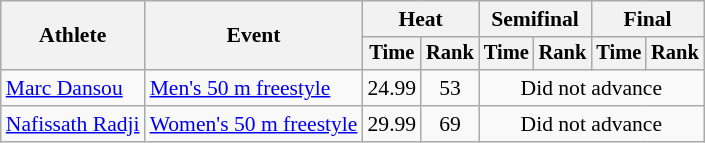<table class=wikitable style="font-size:90%">
<tr>
<th rowspan="2">Athlete</th>
<th rowspan="2">Event</th>
<th colspan="2">Heat</th>
<th colspan="2">Semifinal</th>
<th colspan="2">Final</th>
</tr>
<tr style="font-size:95%">
<th>Time</th>
<th>Rank</th>
<th>Time</th>
<th>Rank</th>
<th>Time</th>
<th>Rank</th>
</tr>
<tr align=center>
<td align=left><a href='#'>Marc Dansou</a></td>
<td align=left><a href='#'>Men's 50 m freestyle</a></td>
<td>24.99</td>
<td>53</td>
<td colspan="4">Did not advance</td>
</tr>
<tr align=center>
<td align=left><a href='#'>Nafissath Radji</a></td>
<td align=left><a href='#'>Women's 50 m freestyle</a></td>
<td>29.99</td>
<td>69</td>
<td colspan="4">Did not advance</td>
</tr>
</table>
